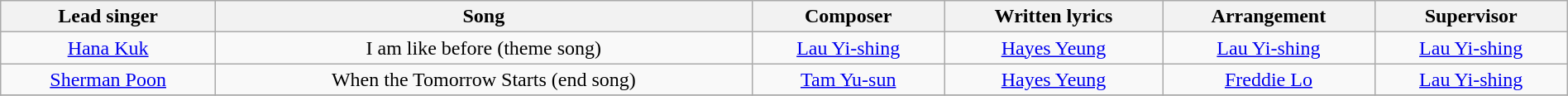<table class="wikitable" style="text-align:center" width="100%">
<tr>
<th>Lead singer</th>
<th>Song</th>
<th>Composer</th>
<th>Written lyrics</th>
<th>Arrangement</th>
<th>Supervisor</th>
</tr>
<tr>
<td><a href='#'>Hana Kuk</a></td>
<td>I am like before (theme song)</td>
<td><a href='#'>Lau Yi-shing</a></td>
<td><a href='#'>Hayes Yeung</a></td>
<td><a href='#'>Lau Yi-shing</a></td>
<td><a href='#'>Lau Yi-shing</a></td>
</tr>
<tr>
<td><a href='#'>Sherman Poon</a></td>
<td>When the Tomorrow Starts (end song)</td>
<td><a href='#'>Tam Yu-sun</a></td>
<td><a href='#'>Hayes Yeung</a></td>
<td><a href='#'>Freddie Lo</a></td>
<td><a href='#'>Lau Yi-shing</a></td>
</tr>
<tr>
</tr>
</table>
